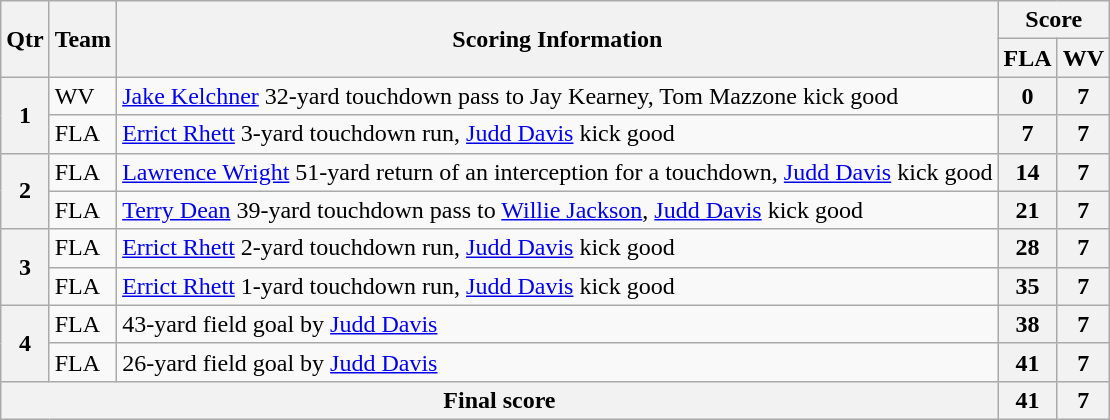<table class="wikitable">
<tr>
<th rowspan=2>Qtr</th>
<th rowspan=2>Team</th>
<th rowspan=2>Scoring Information</th>
<th colspan=2>Score</th>
</tr>
<tr>
<th>FLA</th>
<th>WV</th>
</tr>
<tr>
<th rowspan=2>1</th>
<td>WV</td>
<td><a href='#'>Jake Kelchner</a> 32-yard touchdown pass to Jay Kearney, Tom Mazzone kick good</td>
<th>0</th>
<th>7</th>
</tr>
<tr>
<td>FLA</td>
<td><a href='#'>Errict Rhett</a> 3-yard touchdown run, <a href='#'>Judd Davis</a> kick good</td>
<th>7</th>
<th>7</th>
</tr>
<tr>
<th rowspan=2>2</th>
<td>FLA</td>
<td><a href='#'>Lawrence Wright</a> 51-yard return of an interception for a touchdown, <a href='#'>Judd Davis</a> kick good</td>
<th>14</th>
<th>7</th>
</tr>
<tr>
<td>FLA</td>
<td><a href='#'>Terry Dean</a> 39-yard touchdown pass to <a href='#'>Willie Jackson</a>, <a href='#'>Judd Davis</a> kick good</td>
<th>21</th>
<th>7</th>
</tr>
<tr>
<th rowspan=2>3</th>
<td>FLA</td>
<td><a href='#'>Errict Rhett</a> 2-yard touchdown run, <a href='#'>Judd Davis</a> kick good</td>
<th>28</th>
<th>7</th>
</tr>
<tr>
<td>FLA</td>
<td><a href='#'>Errict Rhett</a> 1-yard touchdown run, <a href='#'>Judd Davis</a> kick good</td>
<th>35</th>
<th>7</th>
</tr>
<tr>
<th rowspan=2>4</th>
<td>FLA</td>
<td>43-yard field goal by <a href='#'>Judd Davis</a></td>
<th>38</th>
<th>7</th>
</tr>
<tr>
<td>FLA</td>
<td>26-yard field goal by <a href='#'>Judd Davis</a></td>
<th>41</th>
<th>7</th>
</tr>
<tr>
<th colspan=3>Final score</th>
<th>41</th>
<th>7</th>
</tr>
</table>
